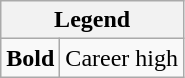<table class="wikitable">
<tr>
<th colspan="2">Legend</th>
</tr>
<tr>
<td><strong>Bold</strong></td>
<td>Career high</td>
</tr>
</table>
